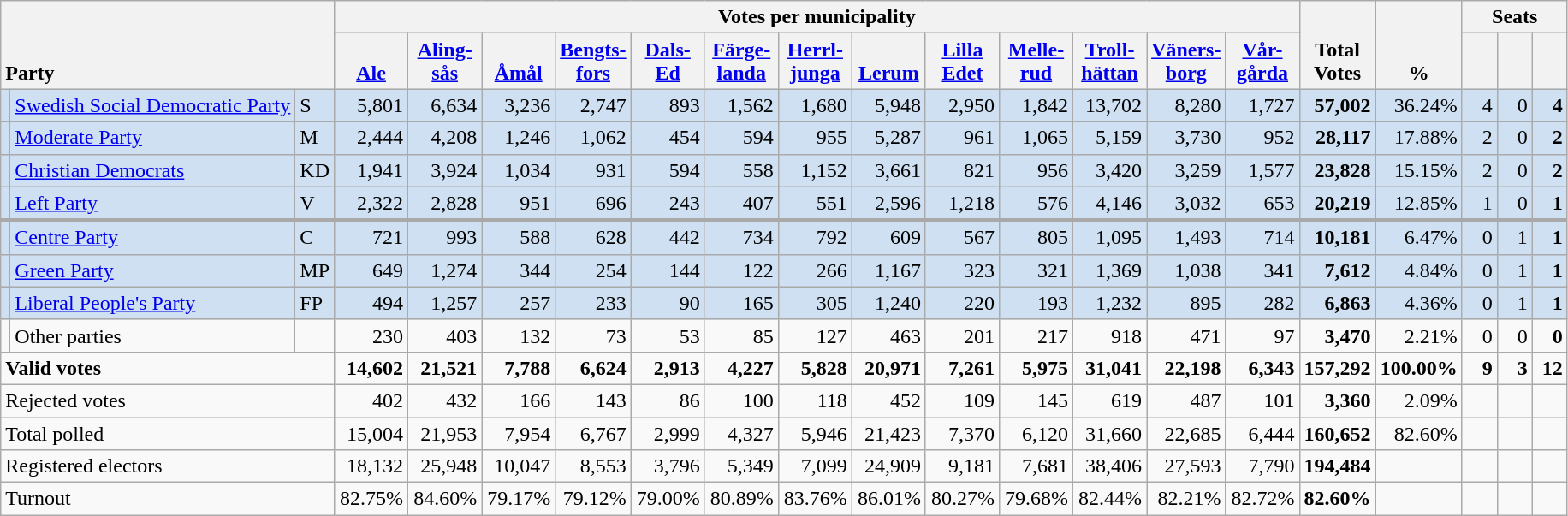<table class="wikitable" border="1" style="text-align:right;">
<tr>
<th style="text-align:left;" valign=bottom rowspan=2 colspan=3>Party</th>
<th colspan=13>Votes per municipality</th>
<th align=center valign=bottom rowspan=2 width="50">Total Votes</th>
<th align=center valign=bottom rowspan=2 width="50">%</th>
<th colspan=3>Seats</th>
</tr>
<tr>
<th align=center valign=bottom width="50"><a href='#'>Ale</a></th>
<th align=center valign=bottom width="50"><a href='#'>Aling- sås</a></th>
<th align=center valign=bottom width="50"><a href='#'>Åmål</a></th>
<th align=center valign=bottom width="50"><a href='#'>Bengts- fors</a></th>
<th align=center valign=bottom width="50"><a href='#'>Dals- Ed</a></th>
<th align=center valign=bottom width="50"><a href='#'>Färge- landa</a></th>
<th align=center valign=bottom width="50"><a href='#'>Herrl- junga</a></th>
<th align=center valign=bottom width="50"><a href='#'>Lerum</a></th>
<th align=center valign=bottom width="50"><a href='#'>Lilla Edet</a></th>
<th align=center valign=bottom width="50"><a href='#'>Melle- rud</a></th>
<th align=center valign=bottom width="50"><a href='#'>Troll- hättan</a></th>
<th align=center valign=bottom width="50"><a href='#'>Väners- borg</a></th>
<th align=center valign=bottom width="50"><a href='#'>Vår- gårda</a></th>
<th align=center valign=bottom width="20"><small></small></th>
<th align=center valign=bottom width="20"><small><a href='#'></a></small></th>
<th align=center valign=bottom width="20"><small></small></th>
</tr>
<tr style="background:#CEE0F2;">
<td></td>
<td align=left style="white-space: nowrap;"><a href='#'>Swedish Social Democratic Party</a></td>
<td align=left>S</td>
<td>5,801</td>
<td>6,634</td>
<td>3,236</td>
<td>2,747</td>
<td>893</td>
<td>1,562</td>
<td>1,680</td>
<td>5,948</td>
<td>2,950</td>
<td>1,842</td>
<td>13,702</td>
<td>8,280</td>
<td>1,727</td>
<td><strong>57,002</strong></td>
<td>36.24%</td>
<td>4</td>
<td>0</td>
<td><strong>4</strong></td>
</tr>
<tr style="background:#CEE0F2;">
<td></td>
<td align=left><a href='#'>Moderate Party</a></td>
<td align=left>M</td>
<td>2,444</td>
<td>4,208</td>
<td>1,246</td>
<td>1,062</td>
<td>454</td>
<td>594</td>
<td>955</td>
<td>5,287</td>
<td>961</td>
<td>1,065</td>
<td>5,159</td>
<td>3,730</td>
<td>952</td>
<td><strong>28,117</strong></td>
<td>17.88%</td>
<td>2</td>
<td>0</td>
<td><strong>2</strong></td>
</tr>
<tr style="background:#CEE0F2;">
<td></td>
<td align=left><a href='#'>Christian Democrats</a></td>
<td align=left>KD</td>
<td>1,941</td>
<td>3,924</td>
<td>1,034</td>
<td>931</td>
<td>594</td>
<td>558</td>
<td>1,152</td>
<td>3,661</td>
<td>821</td>
<td>956</td>
<td>3,420</td>
<td>3,259</td>
<td>1,577</td>
<td><strong>23,828</strong></td>
<td>15.15%</td>
<td>2</td>
<td>0</td>
<td><strong>2</strong></td>
</tr>
<tr style="background:#CEE0F2;">
<td></td>
<td align=left><a href='#'>Left Party</a></td>
<td align=left>V</td>
<td>2,322</td>
<td>2,828</td>
<td>951</td>
<td>696</td>
<td>243</td>
<td>407</td>
<td>551</td>
<td>2,596</td>
<td>1,218</td>
<td>576</td>
<td>4,146</td>
<td>3,032</td>
<td>653</td>
<td><strong>20,219</strong></td>
<td>12.85%</td>
<td>1</td>
<td>0</td>
<td><strong>1</strong></td>
</tr>
<tr style="background:#CEE0F2; border-top:3px solid darkgray;">
<td></td>
<td align=left><a href='#'>Centre Party</a></td>
<td align=left>C</td>
<td>721</td>
<td>993</td>
<td>588</td>
<td>628</td>
<td>442</td>
<td>734</td>
<td>792</td>
<td>609</td>
<td>567</td>
<td>805</td>
<td>1,095</td>
<td>1,493</td>
<td>714</td>
<td><strong>10,181</strong></td>
<td>6.47%</td>
<td>0</td>
<td>1</td>
<td><strong>1</strong></td>
</tr>
<tr style="background:#CEE0F2;">
<td></td>
<td align=left><a href='#'>Green Party</a></td>
<td align=left>MP</td>
<td>649</td>
<td>1,274</td>
<td>344</td>
<td>254</td>
<td>144</td>
<td>122</td>
<td>266</td>
<td>1,167</td>
<td>323</td>
<td>321</td>
<td>1,369</td>
<td>1,038</td>
<td>341</td>
<td><strong>7,612</strong></td>
<td>4.84%</td>
<td>0</td>
<td>1</td>
<td><strong>1</strong></td>
</tr>
<tr style="background:#CEE0F2;">
<td></td>
<td align=left><a href='#'>Liberal People's Party</a></td>
<td align=left>FP</td>
<td>494</td>
<td>1,257</td>
<td>257</td>
<td>233</td>
<td>90</td>
<td>165</td>
<td>305</td>
<td>1,240</td>
<td>220</td>
<td>193</td>
<td>1,232</td>
<td>895</td>
<td>282</td>
<td><strong>6,863</strong></td>
<td>4.36%</td>
<td>0</td>
<td>1</td>
<td><strong>1</strong></td>
</tr>
<tr>
<td></td>
<td align=left>Other parties</td>
<td></td>
<td>230</td>
<td>403</td>
<td>132</td>
<td>73</td>
<td>53</td>
<td>85</td>
<td>127</td>
<td>463</td>
<td>201</td>
<td>217</td>
<td>918</td>
<td>471</td>
<td>97</td>
<td><strong>3,470</strong></td>
<td>2.21%</td>
<td>0</td>
<td>0</td>
<td><strong>0</strong></td>
</tr>
<tr style="font-weight:bold">
<td align=left colspan=3>Valid votes</td>
<td>14,602</td>
<td>21,521</td>
<td>7,788</td>
<td>6,624</td>
<td>2,913</td>
<td>4,227</td>
<td>5,828</td>
<td>20,971</td>
<td>7,261</td>
<td>5,975</td>
<td>31,041</td>
<td>22,198</td>
<td>6,343</td>
<td>157,292</td>
<td>100.00%</td>
<td>9</td>
<td>3</td>
<td>12</td>
</tr>
<tr>
<td align=left colspan=3>Rejected votes</td>
<td>402</td>
<td>432</td>
<td>166</td>
<td>143</td>
<td>86</td>
<td>100</td>
<td>118</td>
<td>452</td>
<td>109</td>
<td>145</td>
<td>619</td>
<td>487</td>
<td>101</td>
<td><strong>3,360</strong></td>
<td>2.09%</td>
<td></td>
<td></td>
<td></td>
</tr>
<tr>
<td align=left colspan=3>Total polled</td>
<td>15,004</td>
<td>21,953</td>
<td>7,954</td>
<td>6,767</td>
<td>2,999</td>
<td>4,327</td>
<td>5,946</td>
<td>21,423</td>
<td>7,370</td>
<td>6,120</td>
<td>31,660</td>
<td>22,685</td>
<td>6,444</td>
<td><strong>160,652</strong></td>
<td>82.60%</td>
<td></td>
<td></td>
<td></td>
</tr>
<tr>
<td align=left colspan=3>Registered electors</td>
<td>18,132</td>
<td>25,948</td>
<td>10,047</td>
<td>8,553</td>
<td>3,796</td>
<td>5,349</td>
<td>7,099</td>
<td>24,909</td>
<td>9,181</td>
<td>7,681</td>
<td>38,406</td>
<td>27,593</td>
<td>7,790</td>
<td><strong>194,484</strong></td>
<td></td>
<td></td>
<td></td>
<td></td>
</tr>
<tr>
<td align=left colspan=3>Turnout</td>
<td>82.75%</td>
<td>84.60%</td>
<td>79.17%</td>
<td>79.12%</td>
<td>79.00%</td>
<td>80.89%</td>
<td>83.76%</td>
<td>86.01%</td>
<td>80.27%</td>
<td>79.68%</td>
<td>82.44%</td>
<td>82.21%</td>
<td>82.72%</td>
<td><strong>82.60%</strong></td>
<td></td>
<td></td>
<td></td>
<td></td>
</tr>
</table>
